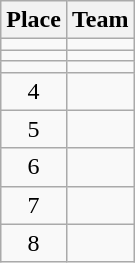<table class="wikitable">
<tr>
<th>Place</th>
<th>Team</th>
</tr>
<tr>
<td align=center></td>
<td></td>
</tr>
<tr>
<td align=center></td>
<td></td>
</tr>
<tr>
<td align=center></td>
<td></td>
</tr>
<tr>
<td align=center>4</td>
<td></td>
</tr>
<tr>
<td align=center>5</td>
<td></td>
</tr>
<tr>
<td align=center>6</td>
<td></td>
</tr>
<tr>
<td align=center>7</td>
<td></td>
</tr>
<tr>
<td align=center>8</td>
<td></td>
</tr>
</table>
